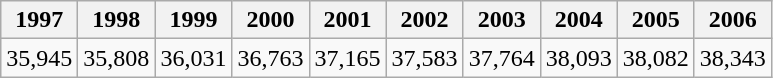<table class="wikitable" style="text-align:center">
<tr>
<th>1997</th>
<th>1998</th>
<th>1999</th>
<th>2000</th>
<th>2001</th>
<th>2002</th>
<th>2003</th>
<th>2004</th>
<th>2005</th>
<th>2006</th>
</tr>
<tr>
<td>35,945</td>
<td>35,808</td>
<td>36,031</td>
<td>36,763</td>
<td>37,165</td>
<td>37,583</td>
<td>37,764</td>
<td>38,093</td>
<td>38,082</td>
<td>38,343</td>
</tr>
</table>
